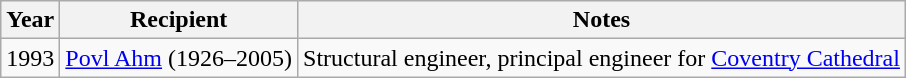<table class="wikitable" style="font-size: 100%">
<tr>
<th>Year</th>
<th>Recipient</th>
<th>Notes</th>
</tr>
<tr>
<td>1993</td>
<td> <a href='#'>Povl Ahm</a> (1926–2005)</td>
<td>Structural engineer, principal engineer for <a href='#'>Coventry Cathedral</a></td>
</tr>
</table>
